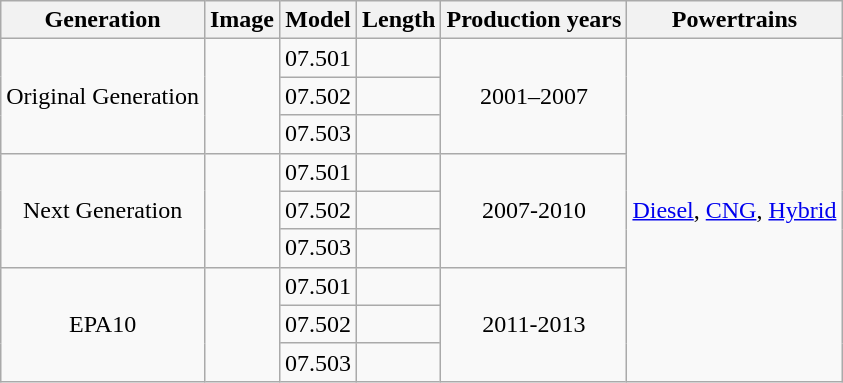<table class="wikitable" style="text-align:center">
<tr>
<th>Generation</th>
<th>Image</th>
<th>Model</th>
<th>Length</th>
<th>Production years</th>
<th>Powertrains</th>
</tr>
<tr>
<td rowspan="3">Original Generation</td>
<td rowspan=3></td>
<td>07.501</td>
<td></td>
<td rowspan="3">2001–2007</td>
<td rowspan="9"><a href='#'>Diesel</a>, <a href='#'>CNG</a>, <a href='#'>Hybrid</a></td>
</tr>
<tr>
<td>07.502</td>
<td></td>
</tr>
<tr>
<td>07.503</td>
<td></td>
</tr>
<tr>
<td rowspan="3">Next Generation</td>
<td rowspan=3></td>
<td>07.501</td>
<td></td>
<td rowspan="3">2007-2010</td>
</tr>
<tr>
<td>07.502</td>
<td></td>
</tr>
<tr>
<td>07.503</td>
<td></td>
</tr>
<tr>
<td rowspan="3">EPA10</td>
<td rowspan=3></td>
<td>07.501</td>
<td></td>
<td rowspan="3">2011-2013</td>
</tr>
<tr>
<td>07.502</td>
<td></td>
</tr>
<tr>
<td>07.503</td>
<td></td>
</tr>
</table>
